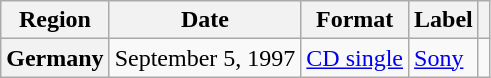<table class="wikitable plainrowheaders">
<tr>
<th scope="col">Region</th>
<th scope="col">Date</th>
<th scope="col">Format</th>
<th scope="col">Label</th>
<th scope="col"></th>
</tr>
<tr>
<th scope="row">Germany</th>
<td>September 5, 1997</td>
<td><a href='#'>CD single</a></td>
<td><a href='#'>Sony</a></td>
<td></td>
</tr>
</table>
